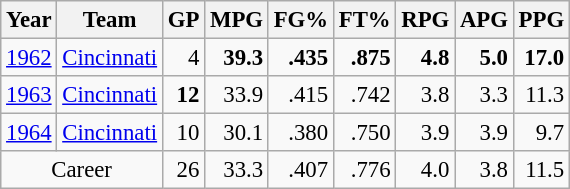<table class="wikitable sortable" style="font-size:95%; text-align:right;">
<tr>
<th>Year</th>
<th>Team</th>
<th>GP</th>
<th>MPG</th>
<th>FG%</th>
<th>FT%</th>
<th>RPG</th>
<th>APG</th>
<th>PPG</th>
</tr>
<tr>
<td style="text-align:left;"><a href='#'>1962</a></td>
<td style="text-align:left;"><a href='#'>Cincinnati</a></td>
<td>4</td>
<td><strong>39.3</strong></td>
<td><strong>.435</strong></td>
<td><strong>.875</strong></td>
<td><strong>4.8</strong></td>
<td><strong>5.0</strong></td>
<td><strong>17.0</strong></td>
</tr>
<tr>
<td style="text-align:left;"><a href='#'>1963</a></td>
<td style="text-align:left;"><a href='#'>Cincinnati</a></td>
<td><strong>12</strong></td>
<td>33.9</td>
<td>.415</td>
<td>.742</td>
<td>3.8</td>
<td>3.3</td>
<td>11.3</td>
</tr>
<tr>
<td style="text-align:left;"><a href='#'>1964</a></td>
<td style="text-align:left;"><a href='#'>Cincinnati</a></td>
<td>10</td>
<td>30.1</td>
<td>.380</td>
<td>.750</td>
<td>3.9</td>
<td>3.9</td>
<td>9.7</td>
</tr>
<tr class="sortbottom">
<td style="text-align:center;" colspan="2">Career</td>
<td>26</td>
<td>33.3</td>
<td>.407</td>
<td>.776</td>
<td>4.0</td>
<td>3.8</td>
<td>11.5</td>
</tr>
</table>
